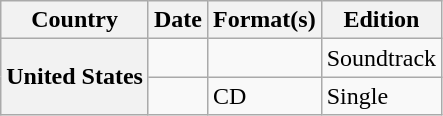<table class="wikitable plainrowheaders">
<tr>
<th>Country</th>
<th>Date</th>
<th>Format(s)</th>
<th>Edition</th>
</tr>
<tr>
<th scope="row" rowspan="2">United States</th>
<td></td>
<td></td>
<td>Soundtrack</td>
</tr>
<tr>
<td></td>
<td>CD</td>
<td>Single</td>
</tr>
</table>
